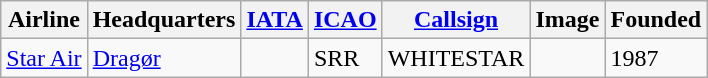<table class="wikitable sortable">
<tr valign="middle">
<th>Airline</th>
<th>Headquarters</th>
<th><a href='#'>IATA</a></th>
<th><a href='#'>ICAO</a></th>
<th><a href='#'>Callsign</a></th>
<th>Image</th>
<th>Founded</th>
</tr>
<tr>
<td><a href='#'>Star Air</a></td>
<td><a href='#'>Dragør</a></td>
<td></td>
<td>SRR</td>
<td>WHITESTAR</td>
<td></td>
<td>1987</td>
</tr>
</table>
